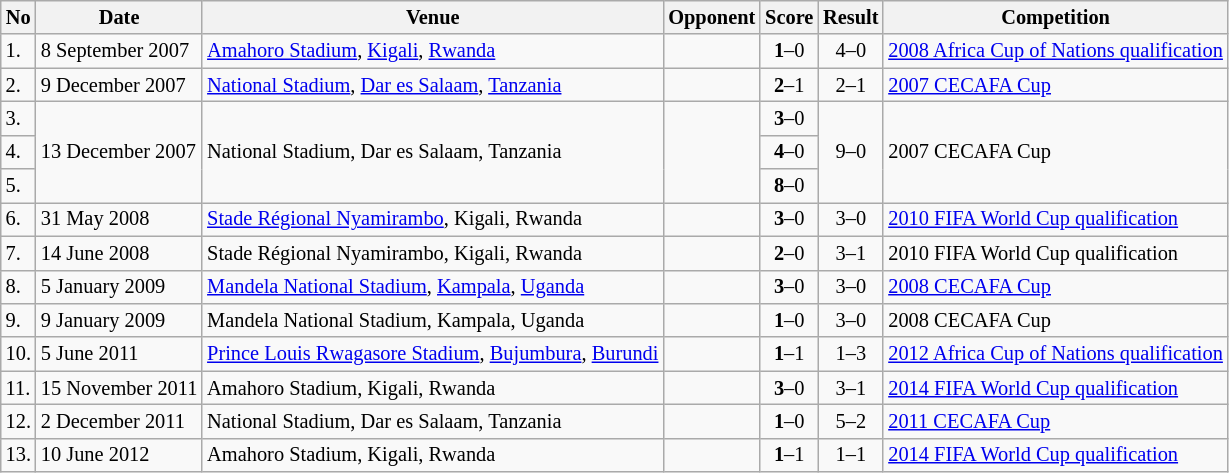<table class="wikitable" style="font-size:85%;">
<tr>
<th>No</th>
<th>Date</th>
<th>Venue</th>
<th>Opponent</th>
<th>Score</th>
<th>Result</th>
<th>Competition</th>
</tr>
<tr>
<td>1.</td>
<td>8 September 2007</td>
<td><a href='#'>Amahoro Stadium</a>, <a href='#'>Kigali</a>, <a href='#'>Rwanda</a></td>
<td></td>
<td align=center><strong>1</strong>–0</td>
<td align=center>4–0</td>
<td><a href='#'>2008 Africa Cup of Nations qualification</a></td>
</tr>
<tr>
<td>2.</td>
<td>9 December 2007</td>
<td><a href='#'>National Stadium</a>, <a href='#'>Dar es Salaam</a>, <a href='#'>Tanzania</a></td>
<td></td>
<td align=center><strong>2</strong>–1</td>
<td align=center>2–1</td>
<td><a href='#'>2007 CECAFA Cup</a></td>
</tr>
<tr>
<td>3.</td>
<td rowspan="3">13 December 2007</td>
<td rowspan="3">National Stadium, Dar es Salaam, Tanzania</td>
<td rowspan="3"></td>
<td align=center><strong>3</strong>–0</td>
<td rowspan="3" style="text-align:center">9–0</td>
<td rowspan="3">2007 CECAFA Cup</td>
</tr>
<tr>
<td>4.</td>
<td align=center><strong>4</strong>–0</td>
</tr>
<tr>
<td>5.</td>
<td align=center><strong>8</strong>–0</td>
</tr>
<tr>
<td>6.</td>
<td>31 May 2008</td>
<td><a href='#'>Stade Régional Nyamirambo</a>, Kigali, Rwanda</td>
<td></td>
<td align=center><strong>3</strong>–0</td>
<td align=center>3–0</td>
<td><a href='#'>2010 FIFA World Cup qualification</a></td>
</tr>
<tr>
<td>7.</td>
<td>14 June 2008</td>
<td>Stade Régional Nyamirambo, Kigali, Rwanda</td>
<td></td>
<td align=center><strong>2</strong>–0</td>
<td align=center>3–1</td>
<td>2010 FIFA World Cup qualification</td>
</tr>
<tr>
<td>8.</td>
<td>5 January 2009</td>
<td><a href='#'>Mandela National Stadium</a>, <a href='#'>Kampala</a>, <a href='#'>Uganda</a></td>
<td></td>
<td align=center><strong>3</strong>–0</td>
<td align=center>3–0</td>
<td><a href='#'>2008 CECAFA Cup</a></td>
</tr>
<tr>
<td>9.</td>
<td>9 January 2009</td>
<td>Mandela National Stadium, Kampala, Uganda</td>
<td></td>
<td align=center><strong>1</strong>–0</td>
<td align=center>3–0</td>
<td>2008 CECAFA Cup</td>
</tr>
<tr>
<td>10.</td>
<td>5 June 2011</td>
<td><a href='#'>Prince Louis Rwagasore Stadium</a>, <a href='#'>Bujumbura</a>, <a href='#'>Burundi</a></td>
<td></td>
<td align=center><strong>1</strong>–1</td>
<td align=center>1–3</td>
<td><a href='#'>2012 Africa Cup of Nations qualification</a></td>
</tr>
<tr>
<td>11.</td>
<td>15 November 2011</td>
<td>Amahoro Stadium, Kigali, Rwanda</td>
<td></td>
<td align=center><strong>3</strong>–0</td>
<td align=center>3–1</td>
<td><a href='#'>2014 FIFA World Cup qualification</a></td>
</tr>
<tr>
<td>12.</td>
<td>2 December 2011</td>
<td>National Stadium, Dar es Salaam, Tanzania</td>
<td></td>
<td align=center><strong>1</strong>–0</td>
<td align=center>5–2</td>
<td><a href='#'>2011 CECAFA Cup</a></td>
</tr>
<tr>
<td>13.</td>
<td>10 June 2012</td>
<td>Amahoro Stadium, Kigali, Rwanda</td>
<td></td>
<td align=center><strong>1</strong>–1</td>
<td align=center>1–1</td>
<td><a href='#'>2014 FIFA World Cup qualification</a></td>
</tr>
</table>
